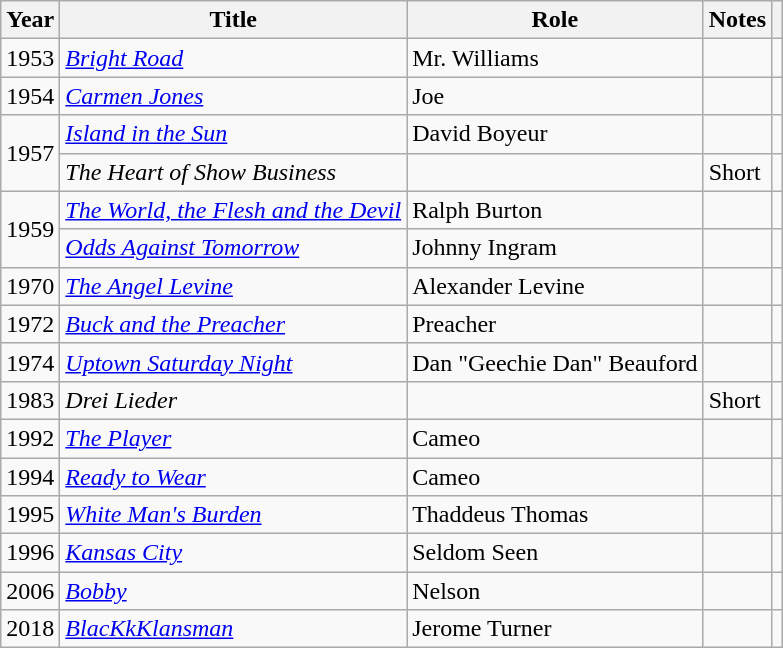<table class="wikitable sortable">
<tr>
<th>Year</th>
<th>Title</th>
<th>Role</th>
<th>Notes</th>
<th></th>
</tr>
<tr>
<td>1953</td>
<td><em><a href='#'>Bright Road</a></em></td>
<td>Mr. Williams</td>
<td></td>
<td></td>
</tr>
<tr>
<td>1954</td>
<td><em><a href='#'>Carmen Jones</a></em></td>
<td>Joe</td>
<td></td>
<td></td>
</tr>
<tr>
<td rowspan=2>1957</td>
<td><em><a href='#'>Island in the Sun</a></em></td>
<td>David Boyeur</td>
<td></td>
<td></td>
</tr>
<tr>
<td><em>The Heart of Show Business</em></td>
<td></td>
<td>Short</td>
<td></td>
</tr>
<tr>
<td rowspan=2>1959</td>
<td><em><a href='#'>The World, the Flesh and the Devil</a></em></td>
<td>Ralph Burton</td>
<td></td>
<td></td>
</tr>
<tr>
<td><em><a href='#'>Odds Against Tomorrow</a></em></td>
<td>Johnny Ingram</td>
<td></td>
<td></td>
</tr>
<tr>
<td>1970</td>
<td><em><a href='#'>The Angel Levine</a></em></td>
<td>Alexander Levine</td>
<td></td>
<td></td>
</tr>
<tr>
<td>1972</td>
<td><em><a href='#'>Buck and the Preacher</a></em></td>
<td>Preacher</td>
<td></td>
<td></td>
</tr>
<tr>
<td>1974</td>
<td><em><a href='#'>Uptown Saturday Night</a></em></td>
<td>Dan "Geechie Dan" Beauford</td>
<td></td>
<td></td>
</tr>
<tr>
<td>1983</td>
<td><em>Drei Lieder</em></td>
<td></td>
<td>Short</td>
<td></td>
</tr>
<tr>
<td>1992</td>
<td><em><a href='#'>The Player</a></em></td>
<td>Cameo</td>
<td></td>
<td></td>
</tr>
<tr>
<td>1994</td>
<td><em><a href='#'>Ready to Wear</a></em></td>
<td>Cameo</td>
<td></td>
<td></td>
</tr>
<tr>
<td>1995</td>
<td><em><a href='#'>White Man's Burden</a></em></td>
<td>Thaddeus Thomas</td>
<td></td>
<td></td>
</tr>
<tr>
<td>1996</td>
<td><em><a href='#'>Kansas City</a></em></td>
<td>Seldom Seen</td>
<td></td>
<td></td>
</tr>
<tr>
<td>2006</td>
<td><em><a href='#'>Bobby</a></em></td>
<td>Nelson</td>
<td></td>
<td></td>
</tr>
<tr>
<td>2018</td>
<td><em><a href='#'>BlacKkKlansman</a></em></td>
<td>Jerome Turner</td>
<td></td>
<td></td>
</tr>
</table>
